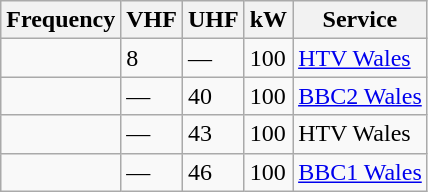<table class="wikitable sortable">
<tr>
<th>Frequency</th>
<th>VHF</th>
<th>UHF</th>
<th>kW</th>
<th>Service</th>
</tr>
<tr>
<td></td>
<td>8</td>
<td>—</td>
<td>100</td>
<td><a href='#'>HTV Wales</a></td>
</tr>
<tr>
<td></td>
<td>—</td>
<td>40</td>
<td>100</td>
<td><a href='#'>BBC2 Wales</a></td>
</tr>
<tr>
<td></td>
<td>—</td>
<td>43</td>
<td>100</td>
<td>HTV Wales</td>
</tr>
<tr>
<td></td>
<td>—</td>
<td>46</td>
<td>100</td>
<td><a href='#'>BBC1 Wales</a></td>
</tr>
</table>
